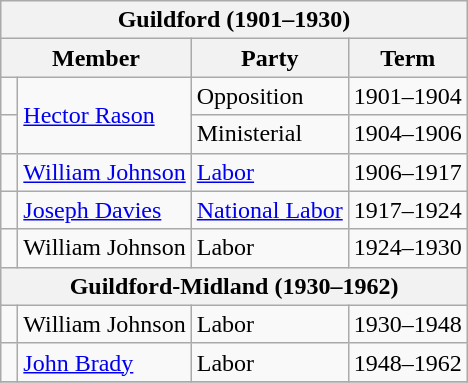<table class="wikitable">
<tr>
<th colspan="4">Guildford (1901–1930)</th>
</tr>
<tr>
<th colspan="2">Member</th>
<th>Party</th>
<th>Term</th>
</tr>
<tr>
<td> </td>
<td rowspan="2"><a href='#'>Hector Rason</a></td>
<td>Opposition</td>
<td>1901–1904</td>
</tr>
<tr>
<td> </td>
<td>Ministerial</td>
<td>1904–1906</td>
</tr>
<tr>
<td> </td>
<td><a href='#'>William Johnson</a></td>
<td><a href='#'>Labor</a></td>
<td>1906–1917</td>
</tr>
<tr>
<td> </td>
<td><a href='#'>Joseph Davies</a></td>
<td><a href='#'>National Labor</a></td>
<td>1917–1924</td>
</tr>
<tr>
<td> </td>
<td>William Johnson</td>
<td>Labor</td>
<td>1924–1930</td>
</tr>
<tr>
<th colspan="4">Guildford-Midland (1930–1962)</th>
</tr>
<tr>
<td> </td>
<td>William Johnson</td>
<td>Labor</td>
<td>1930–1948</td>
</tr>
<tr>
<td> </td>
<td><a href='#'>John Brady</a></td>
<td>Labor</td>
<td>1948–1962</td>
</tr>
<tr>
</tr>
</table>
